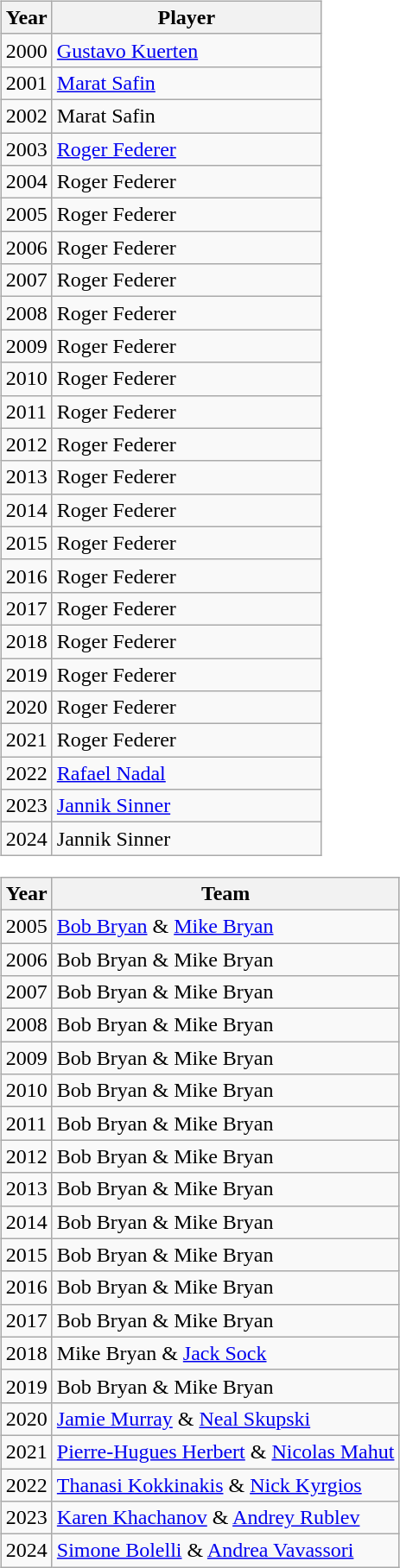<table>
<tr style=vertical-align: top>
<td><br><table class="wikitable sortable">
<tr>
<th>Year</th>
<th width=200>Player</th>
</tr>
<tr>
<td>2000</td>
<td> <a href='#'>Gustavo Kuerten</a></td>
</tr>
<tr>
<td>2001</td>
<td> <a href='#'>Marat Safin</a></td>
</tr>
<tr>
<td>2002</td>
<td> Marat Safin </td>
</tr>
<tr>
<td>2003</td>
<td> <a href='#'>Roger Federer</a></td>
</tr>
<tr>
<td>2004</td>
<td> Roger Federer </td>
</tr>
<tr>
<td>2005</td>
<td> Roger Federer </td>
</tr>
<tr>
<td>2006</td>
<td> Roger Federer </td>
</tr>
<tr>
<td>2007</td>
<td> Roger Federer </td>
</tr>
<tr>
<td>2008</td>
<td> Roger Federer </td>
</tr>
<tr>
<td>2009</td>
<td> Roger Federer </td>
</tr>
<tr>
<td>2010</td>
<td> Roger Federer </td>
</tr>
<tr>
<td>2011</td>
<td> Roger Federer </td>
</tr>
<tr>
<td>2012</td>
<td> Roger Federer </td>
</tr>
<tr>
<td>2013</td>
<td> Roger Federer </td>
</tr>
<tr>
<td>2014</td>
<td> Roger Federer </td>
</tr>
<tr>
<td>2015</td>
<td> Roger Federer </td>
</tr>
<tr>
<td>2016</td>
<td> Roger Federer </td>
</tr>
<tr>
<td>2017</td>
<td> Roger Federer </td>
</tr>
<tr>
<td>2018</td>
<td> Roger Federer </td>
</tr>
<tr>
<td>2019</td>
<td> Roger Federer </td>
</tr>
<tr>
<td>2020</td>
<td> Roger Federer </td>
</tr>
<tr>
<td>2021</td>
<td> Roger Federer </td>
</tr>
<tr>
<td>2022</td>
<td> <a href='#'>Rafael Nadal</a></td>
</tr>
<tr>
<td>2023</td>
<td> <a href='#'>Jannik Sinner</a></td>
</tr>
<tr>
<td>2024</td>
<td> Jannik Sinner </td>
</tr>
</table>
<table class="wikitable sortable">
<tr>
<th>Year</th>
<th>Team</th>
</tr>
<tr>
<td>2005</td>
<td> <a href='#'>Bob Bryan</a> &  <a href='#'>Mike Bryan</a> </td>
</tr>
<tr>
<td>2006</td>
<td> Bob Bryan  &  Mike Bryan </td>
</tr>
<tr>
<td>2007</td>
<td> Bob Bryan  &  Mike Bryan </td>
</tr>
<tr>
<td>2008</td>
<td> Bob Bryan  &  Mike Bryan </td>
</tr>
<tr>
<td>2009</td>
<td> Bob Bryan  &  Mike Bryan </td>
</tr>
<tr>
<td>2010</td>
<td> Bob Bryan  &  Mike Bryan </td>
</tr>
<tr>
<td>2011</td>
<td> Bob Bryan  &  Mike Bryan </td>
</tr>
<tr>
<td>2012</td>
<td> Bob Bryan  &  Mike Bryan </td>
</tr>
<tr>
<td>2013</td>
<td> Bob Bryan  &  Mike Bryan </td>
</tr>
<tr>
<td>2014</td>
<td> Bob Bryan  &  Mike Bryan </td>
</tr>
<tr>
<td>2015</td>
<td> Bob Bryan  &  Mike Bryan </td>
</tr>
<tr>
<td>2016</td>
<td> Bob Bryan  &  Mike Bryan </td>
</tr>
<tr>
<td>2017</td>
<td> Bob Bryan  &  Mike Bryan </td>
</tr>
<tr>
<td>2018</td>
<td> Mike Bryan  &  <a href='#'>Jack Sock</a></td>
</tr>
<tr>
<td>2019</td>
<td> Bob Bryan  &  Mike Bryan </td>
</tr>
<tr>
<td>2020</td>
<td> <a href='#'>Jamie Murray</a> &  <a href='#'>Neal Skupski</a></td>
</tr>
<tr>
<td>2021</td>
<td> <a href='#'>Pierre-Hugues Herbert</a> &  <a href='#'>Nicolas Mahut</a></td>
</tr>
<tr>
<td>2022</td>
<td> <a href='#'>Thanasi Kokkinakis</a> &  <a href='#'>Nick Kyrgios</a></td>
</tr>
<tr>
<td>2023</td>
<td> <a href='#'>Karen Khachanov</a> &  <a href='#'>Andrey Rublev</a></td>
</tr>
<tr>
<td>2024</td>
<td> <a href='#'>Simone Bolelli</a> &  <a href='#'>Andrea Vavassori</a></td>
</tr>
</table>
</td>
</tr>
</table>
